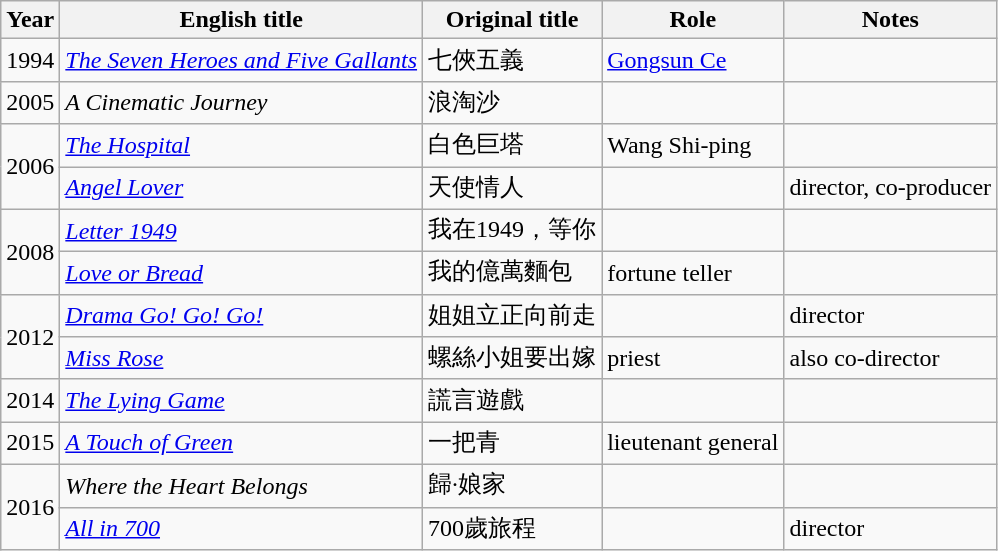<table class="wikitable sortable">
<tr>
<th>Year</th>
<th>English title</th>
<th>Original title</th>
<th>Role</th>
<th class="unsortable">Notes</th>
</tr>
<tr>
<td>1994</td>
<td><em><a href='#'>The Seven Heroes and Five Gallants</a></em></td>
<td>七俠五義</td>
<td><a href='#'>Gongsun Ce</a></td>
<td></td>
</tr>
<tr>
<td>2005</td>
<td><em>A Cinematic Journey</em></td>
<td>浪淘沙</td>
<td></td>
<td></td>
</tr>
<tr>
<td rowspan=2>2006</td>
<td><em><a href='#'>The Hospital</a></em></td>
<td>白色巨塔</td>
<td>Wang Shi-ping</td>
<td></td>
</tr>
<tr>
<td><em><a href='#'>Angel Lover</a></em></td>
<td>天使情人</td>
<td></td>
<td>director, co-producer</td>
</tr>
<tr>
<td rowspan=2>2008</td>
<td><em><a href='#'>Letter 1949</a></em></td>
<td>我在1949，等你</td>
<td></td>
<td></td>
</tr>
<tr>
<td><em><a href='#'>Love or Bread</a></em></td>
<td>我的億萬麵包</td>
<td>fortune teller</td>
<td></td>
</tr>
<tr>
<td rowspan=2>2012</td>
<td><em><a href='#'>Drama Go! Go! Go!</a></em></td>
<td>姐姐立正向前走</td>
<td></td>
<td>director</td>
</tr>
<tr>
<td><em><a href='#'>Miss Rose</a></em></td>
<td>螺絲小姐要出嫁</td>
<td>priest</td>
<td>also co-director</td>
</tr>
<tr>
<td>2014</td>
<td><em><a href='#'>The Lying Game</a></em></td>
<td>謊言遊戲</td>
<td></td>
<td></td>
</tr>
<tr>
<td>2015</td>
<td><em><a href='#'>A Touch of Green</a></em></td>
<td>一把青</td>
<td>lieutenant general</td>
<td></td>
</tr>
<tr>
<td rowspan=2>2016</td>
<td><em>Where the Heart Belongs</em></td>
<td>歸·娘家</td>
<td></td>
<td></td>
</tr>
<tr>
<td><em><a href='#'>All in 700</a></em></td>
<td>700歲旅程</td>
<td></td>
<td>director</td>
</tr>
</table>
